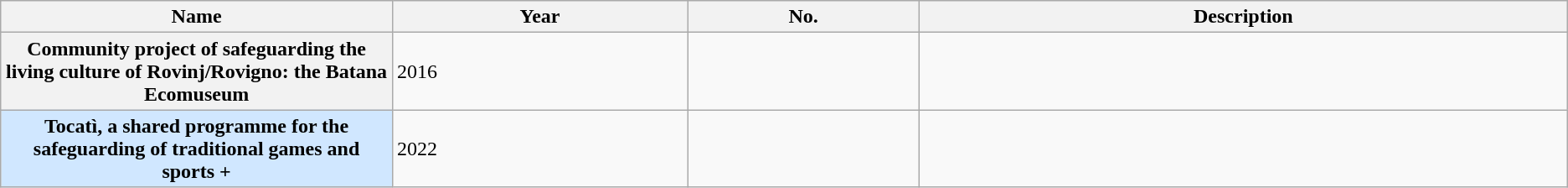<table class="wikitable sortable plainrowheaders">
<tr>
<th style="width:25%">Name</th>
<th>Year</th>
<th>No.</th>
<th class="unsortable">Description</th>
</tr>
<tr>
<th scope="row">Community project of safeguarding the living culture of Rovinj/Rovigno: the Batana Ecomuseum</th>
<td>2016</td>
<td></td>
</tr>
<tr>
<th scope="row" style="background:#D0E7FF;">Tocatì, a shared programme for the safeguarding of traditional games and sports +</th>
<td>2022</td>
<td></td>
<td></td>
</tr>
</table>
